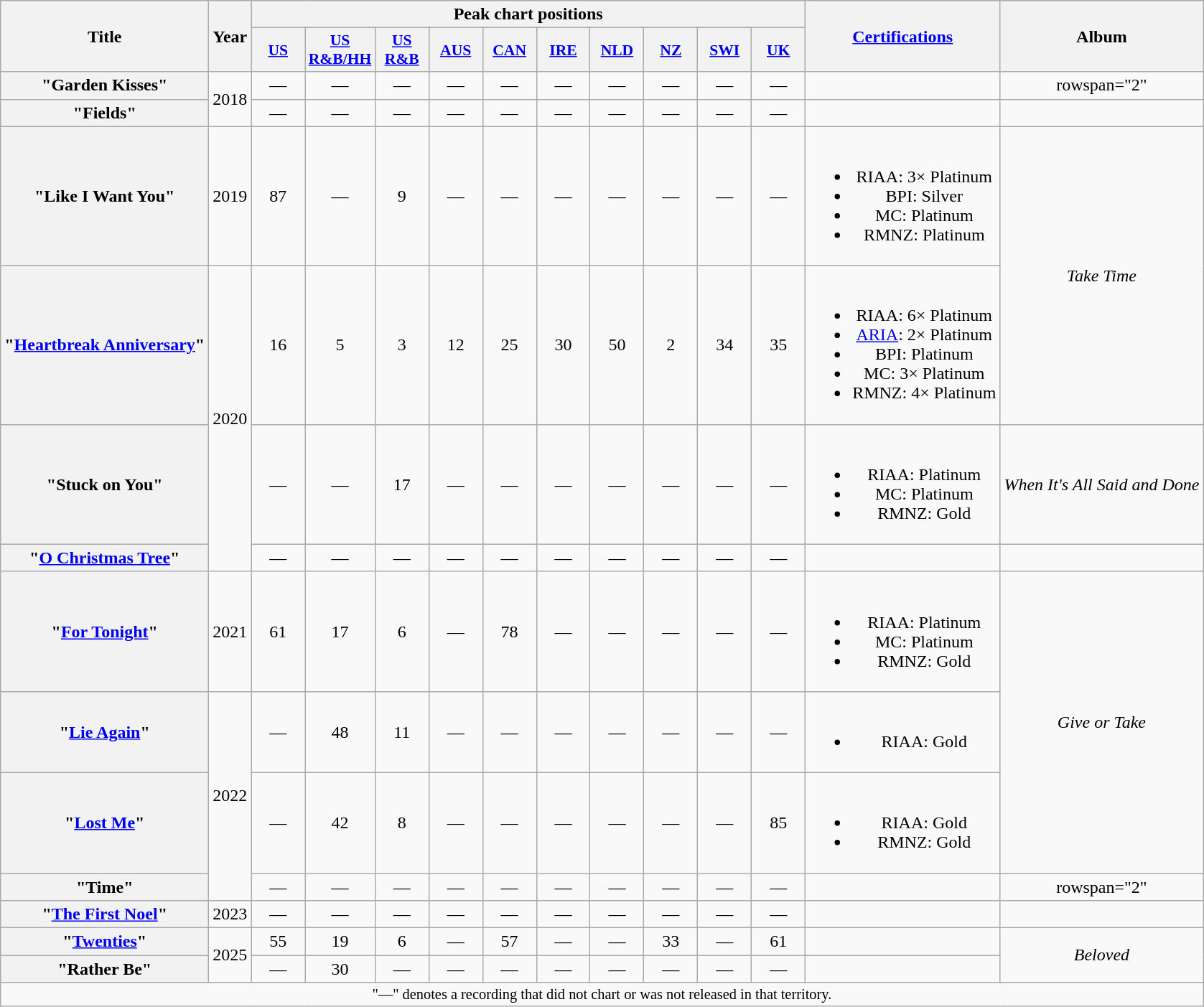<table class="wikitable plainrowheaders" style="text-align:center;">
<tr>
<th scope="col" rowspan="2">Title</th>
<th scope="col" rowspan="2">Year</th>
<th scope="col" colspan="10">Peak chart positions</th>
<th scope="col" rowspan="2"><a href='#'>Certifications</a></th>
<th scope="col" rowspan="2">Album</th>
</tr>
<tr>
<th scope="col" style="width:3em;font-size:90%;"><a href='#'>US</a><br></th>
<th scope="col" style="width:3em;font-size:90%;"><a href='#'>US<br>R&B/HH</a><br></th>
<th scope="col" style="width:3em;font-size:90%;"><a href='#'>US<br>R&B</a><br></th>
<th scope="col" style="width:3em;font-size:90%;"><a href='#'>AUS</a><br></th>
<th scope="col" style="width:3em;font-size:90%;"><a href='#'>CAN</a><br></th>
<th scope="col" style="width:3em;font-size:90%;"><a href='#'>IRE</a><br></th>
<th scope="col" style="width:3em;font-size:90%;"><a href='#'>NLD</a><br></th>
<th scope="col" style="width:3em;font-size:90%;"><a href='#'>NZ</a><br></th>
<th scope="col" style="width:3em;font-size:90%;"><a href='#'>SWI</a><br></th>
<th scope="col" style="width:3em;font-size:90%;"><a href='#'>UK</a><br></th>
</tr>
<tr>
<th scope="row">"Garden Kisses"</th>
<td rowspan="2">2018</td>
<td>—</td>
<td>—</td>
<td>—</td>
<td>—</td>
<td>—</td>
<td>—</td>
<td>—</td>
<td>—</td>
<td>—</td>
<td>—</td>
<td></td>
<td>rowspan="2" </td>
</tr>
<tr>
<th scope="row">"Fields"</th>
<td>—</td>
<td>—</td>
<td>—</td>
<td>—</td>
<td>—</td>
<td>—</td>
<td>—</td>
<td>—</td>
<td>—</td>
<td>—</td>
<td></td>
</tr>
<tr>
<th scope="row">"Like I Want You"</th>
<td>2019</td>
<td>87</td>
<td>—</td>
<td>9</td>
<td>—</td>
<td>—</td>
<td>—</td>
<td>—</td>
<td>—</td>
<td>—</td>
<td>—</td>
<td><br><ul><li>RIAA: 3× Platinum</li><li>BPI: Silver</li><li>MC: Platinum</li><li>RMNZ: Platinum</li></ul></td>
<td rowspan="2"><em>Take Time</em></td>
</tr>
<tr>
<th scope="row">"<a href='#'>Heartbreak Anniversary</a>"</th>
<td rowspan="3">2020</td>
<td>16</td>
<td>5</td>
<td>3</td>
<td>12</td>
<td>25</td>
<td>30</td>
<td>50</td>
<td>2</td>
<td>34</td>
<td>35</td>
<td><br><ul><li>RIAA: 6× Platinum</li><li><a href='#'>ARIA</a>: 2× Platinum</li><li>BPI: Platinum</li><li>MC: 3× Platinum</li><li>RMNZ: 4× Platinum</li></ul></td>
</tr>
<tr>
<th scope="row">"Stuck on You"</th>
<td>—</td>
<td>—</td>
<td>17</td>
<td>—</td>
<td>—</td>
<td>—</td>
<td>—</td>
<td>—</td>
<td>—</td>
<td>—</td>
<td><br><ul><li>RIAA: Platinum</li><li>MC: Platinum</li><li>RMNZ: Gold</li></ul></td>
<td><em>When It's All Said and Done</em></td>
</tr>
<tr>
<th scope="row">"<a href='#'>O Christmas Tree</a>"</th>
<td>—</td>
<td>—</td>
<td>—</td>
<td>—</td>
<td>—</td>
<td>—</td>
<td>—</td>
<td>—</td>
<td>—</td>
<td>—</td>
<td></td>
<td></td>
</tr>
<tr>
<th scope="row">"<a href='#'>For Tonight</a>"</th>
<td>2021</td>
<td>61</td>
<td>17</td>
<td>6</td>
<td>—</td>
<td>78</td>
<td>—</td>
<td>—</td>
<td>—</td>
<td>—</td>
<td>—</td>
<td><br><ul><li>RIAA: Platinum</li><li>MC: Platinum</li><li>RMNZ: Gold</li></ul></td>
<td rowspan="3"><em>Give or Take</em></td>
</tr>
<tr>
<th scope="row">"<a href='#'>Lie Again</a>"</th>
<td rowspan="3">2022</td>
<td>—</td>
<td>48</td>
<td>11</td>
<td>—</td>
<td>—</td>
<td>—</td>
<td>—</td>
<td>—</td>
<td>—</td>
<td>—</td>
<td><br><ul><li>RIAA: Gold</li></ul></td>
</tr>
<tr>
<th scope="row">"<a href='#'>Lost Me</a>"</th>
<td>—</td>
<td>42</td>
<td>8</td>
<td>—</td>
<td>—</td>
<td>—</td>
<td>—</td>
<td>—</td>
<td>—</td>
<td>85</td>
<td><br><ul><li>RIAA: Gold</li><li>RMNZ: Gold</li></ul></td>
</tr>
<tr>
<th scope="row">"Time"</th>
<td>—</td>
<td>—</td>
<td>—</td>
<td>—</td>
<td>—</td>
<td>—</td>
<td>—</td>
<td>—</td>
<td>—</td>
<td>—</td>
<td></td>
<td>rowspan="2" </td>
</tr>
<tr>
<th scope="row">"<a href='#'>The First Noel</a>"</th>
<td>2023</td>
<td>—</td>
<td>—</td>
<td>—</td>
<td>—</td>
<td>—</td>
<td>—</td>
<td>—</td>
<td>—</td>
<td>—</td>
<td>—</td>
<td></td>
</tr>
<tr>
<th scope="row">"<a href='#'>Twenties</a>"</th>
<td rowspan="2">2025</td>
<td>55</td>
<td>19</td>
<td>6</td>
<td>—</td>
<td>57</td>
<td>—</td>
<td>—</td>
<td>33</td>
<td>—</td>
<td>61</td>
<td></td>
<td rowspan="2"><em>Beloved</em></td>
</tr>
<tr>
<th scope="row">"Rather Be"</th>
<td>—</td>
<td>30</td>
<td>—</td>
<td>—</td>
<td>—</td>
<td>—</td>
<td>—</td>
<td>—</td>
<td>—</td>
<td>—</td>
<td></td>
</tr>
<tr>
<td colspan="14" style="font-size:85%">"—" denotes a recording that did not chart or was not released in that territory.</td>
</tr>
</table>
